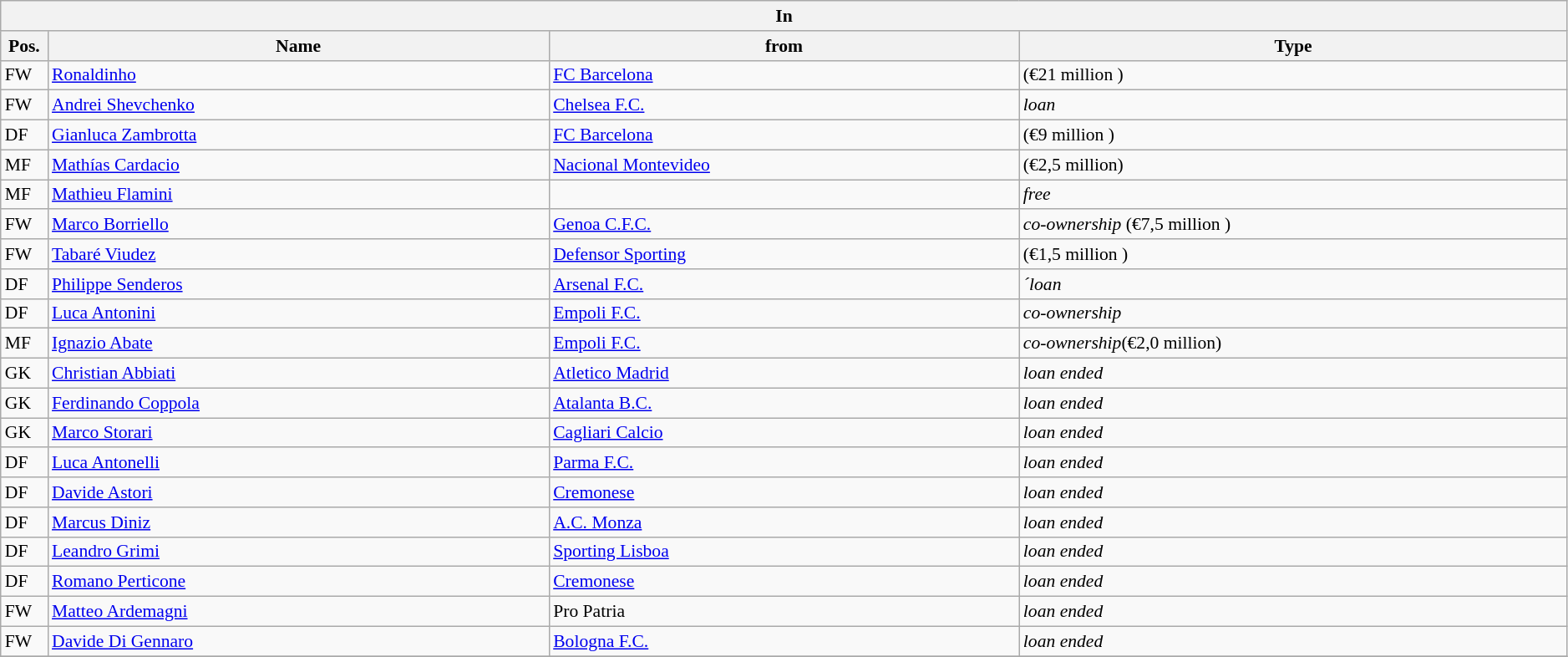<table class="wikitable" style="font-size:90%;width:99%;">
<tr>
<th colspan="4">In</th>
</tr>
<tr>
<th width=3%>Pos.</th>
<th width=32%>Name</th>
<th width=30%>from</th>
<th width=35%>Type</th>
</tr>
<tr>
<td>FW</td>
<td><a href='#'>Ronaldinho</a></td>
<td><a href='#'>FC Barcelona</a></td>
<td>(€21 million )</td>
</tr>
<tr>
<td>FW</td>
<td><a href='#'>Andrei Shevchenko</a></td>
<td><a href='#'>Chelsea F.C.</a></td>
<td><em>loan</em></td>
</tr>
<tr>
<td>DF</td>
<td><a href='#'>Gianluca Zambrotta</a></td>
<td><a href='#'>FC Barcelona</a></td>
<td>(€9 million )</td>
</tr>
<tr>
<td>MF</td>
<td><a href='#'>Mathías Cardacio</a></td>
<td><a href='#'>Nacional Montevideo</a></td>
<td>(€2,5 million)</td>
</tr>
<tr>
<td>MF</td>
<td><a href='#'>Mathieu Flamini</a></td>
<td></td>
<td><em>free</em></td>
</tr>
<tr>
<td>FW</td>
<td><a href='#'>Marco Borriello</a></td>
<td><a href='#'>Genoa C.F.C.</a></td>
<td><em>co-ownership</em> (€7,5 million )</td>
</tr>
<tr>
<td>FW</td>
<td><a href='#'>Tabaré Viudez</a></td>
<td><a href='#'>Defensor Sporting</a></td>
<td>(€1,5 million )</td>
</tr>
<tr>
<td>DF</td>
<td><a href='#'>Philippe Senderos</a></td>
<td><a href='#'>Arsenal F.C.</a></td>
<td><em>´loan</em></td>
</tr>
<tr>
<td>DF</td>
<td><a href='#'>Luca Antonini</a></td>
<td><a href='#'>Empoli F.C.</a></td>
<td><em>co-ownership</em></td>
</tr>
<tr>
<td>MF</td>
<td><a href='#'>Ignazio Abate</a></td>
<td><a href='#'>Empoli F.C.</a></td>
<td><em>co-ownership</em>(€2,0 million)</td>
</tr>
<tr>
<td>GK</td>
<td><a href='#'>Christian Abbiati</a></td>
<td><a href='#'>Atletico Madrid</a></td>
<td><em>loan ended</em></td>
</tr>
<tr>
<td>GK</td>
<td><a href='#'>Ferdinando Coppola</a></td>
<td><a href='#'>Atalanta B.C.</a></td>
<td><em>loan ended</em></td>
</tr>
<tr>
<td>GK</td>
<td><a href='#'>Marco Storari</a></td>
<td><a href='#'>Cagliari Calcio</a></td>
<td><em>loan ended</em></td>
</tr>
<tr>
<td>DF</td>
<td><a href='#'>Luca Antonelli</a></td>
<td><a href='#'>Parma F.C.</a></td>
<td><em>loan ended</em></td>
</tr>
<tr>
<td>DF</td>
<td><a href='#'>Davide Astori</a></td>
<td><a href='#'>Cremonese</a></td>
<td><em>loan ended</em></td>
</tr>
<tr>
<td>DF</td>
<td><a href='#'>Marcus Diniz</a></td>
<td><a href='#'>A.C. Monza</a></td>
<td><em>loan ended</em></td>
</tr>
<tr>
<td>DF</td>
<td><a href='#'>Leandro Grimi</a></td>
<td><a href='#'>Sporting Lisboa</a></td>
<td><em>loan ended</em></td>
</tr>
<tr>
<td>DF</td>
<td><a href='#'>Romano Perticone</a></td>
<td><a href='#'>Cremonese</a></td>
<td><em>loan ended</em></td>
</tr>
<tr>
<td>FW</td>
<td><a href='#'>Matteo Ardemagni</a></td>
<td>Pro Patria</td>
<td><em>loan ended</em></td>
</tr>
<tr>
<td>FW</td>
<td><a href='#'>Davide Di Gennaro</a></td>
<td><a href='#'>Bologna F.C.</a></td>
<td><em>loan ended</em></td>
</tr>
<tr>
</tr>
</table>
